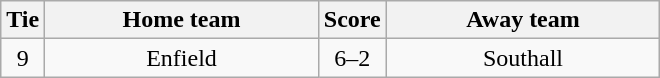<table class="wikitable" style="text-align:center;">
<tr>
<th width=20>Tie</th>
<th width=175>Home team</th>
<th width=20>Score</th>
<th width=175>Away team</th>
</tr>
<tr>
<td>9</td>
<td>Enfield</td>
<td>6–2</td>
<td>Southall</td>
</tr>
</table>
